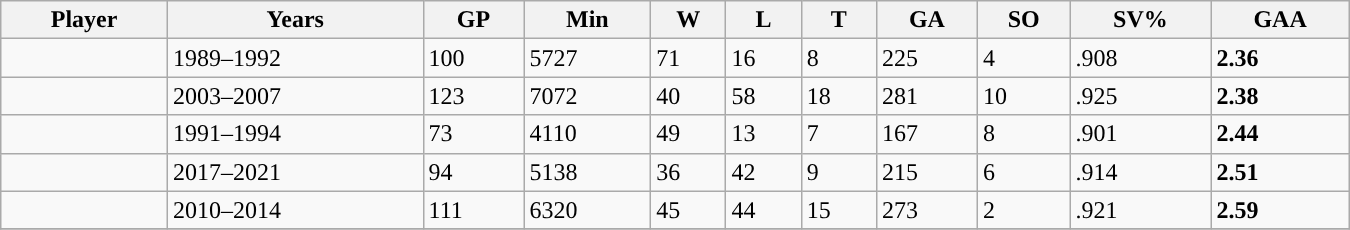<table class="wikitable sortable" width = 900>
<tr>
<th>Player</th>
<th>Years</th>
<th>GP</th>
<th>Min</th>
<th>W</th>
<th>L</th>
<th>T</th>
<th>GA</th>
<th>SO</th>
<th>SV%</th>
<th>GAA</th>
</tr>
<tr>
<td></td>
<td>1989–1992</td>
<td>100</td>
<td>5727</td>
<td>71</td>
<td>16</td>
<td>8</td>
<td>225</td>
<td>4</td>
<td>.908</td>
<td><strong>2.36</strong></td>
</tr>
<tr>
<td></td>
<td>2003–2007</td>
<td>123</td>
<td>7072</td>
<td>40</td>
<td>58</td>
<td>18</td>
<td>281</td>
<td>10</td>
<td>.925</td>
<td><strong>2.38</strong></td>
</tr>
<tr>
<td></td>
<td>1991–1994</td>
<td>73</td>
<td>4110</td>
<td>49</td>
<td>13</td>
<td>7</td>
<td>167</td>
<td>8</td>
<td>.901</td>
<td><strong>2.44</strong></td>
</tr>
<tr>
<td></td>
<td>2017–2021</td>
<td>94</td>
<td>5138</td>
<td>36</td>
<td>42</td>
<td>9</td>
<td>215</td>
<td>6</td>
<td>.914</td>
<td><strong>2.51</strong></td>
</tr>
<tr>
<td></td>
<td>2010–2014</td>
<td>111</td>
<td>6320</td>
<td>45</td>
<td>44</td>
<td>15</td>
<td>273</td>
<td>2</td>
<td>.921</td>
<td><strong>2.59</strong></td>
</tr>
<tr>
</tr>
</table>
